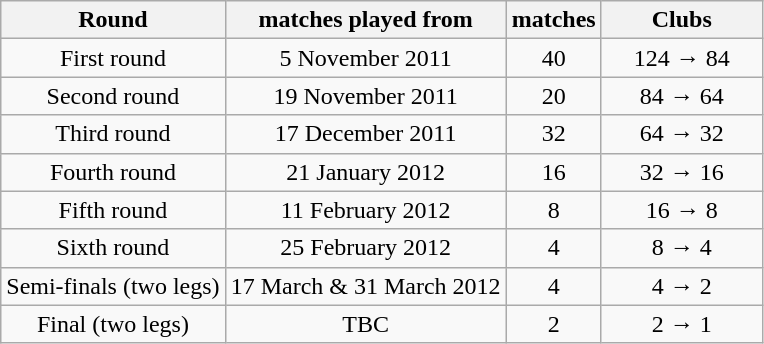<table class="wikitable">
<tr>
<th>Round</th>
<th>matches played from</th>
<th>matches</th>
<th style="width:100px;">Clubs</th>
</tr>
<tr align=center>
<td>First round</td>
<td>5 November 2011</td>
<td>40</td>
<td>124 → 84</td>
</tr>
<tr align=center>
<td>Second round</td>
<td>19 November 2011</td>
<td>20</td>
<td>84 → 64</td>
</tr>
<tr align=center>
<td>Third round</td>
<td>17 December 2011</td>
<td>32</td>
<td>64 → 32</td>
</tr>
<tr align=center>
<td>Fourth round</td>
<td>21 January 2012</td>
<td>16</td>
<td>32 → 16</td>
</tr>
<tr align=center>
<td>Fifth round</td>
<td>11 February 2012</td>
<td>8</td>
<td>16 → 8</td>
</tr>
<tr align=center>
<td>Sixth round</td>
<td>25 February 2012</td>
<td>4</td>
<td>8 → 4</td>
</tr>
<tr align=center>
<td>Semi-finals (two legs)</td>
<td>17 March & 31 March 2012</td>
<td>4</td>
<td>4 → 2</td>
</tr>
<tr align=center>
<td>Final (two legs)</td>
<td>TBC</td>
<td>2</td>
<td>2 → 1</td>
</tr>
</table>
